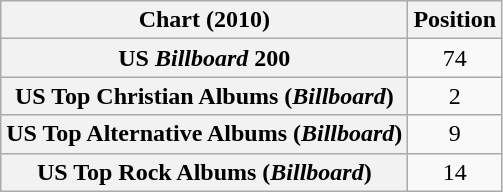<table class="wikitable sortable plainrowheaders" style="text-align:center">
<tr>
<th scope="col">Chart (2010)</th>
<th scope="col">Position</th>
</tr>
<tr>
<th scope="row">US <em>Billboard</em> 200</th>
<td>74</td>
</tr>
<tr>
<th scope="row">US Top Christian Albums (<em>Billboard</em>)</th>
<td>2</td>
</tr>
<tr>
<th scope="row">US Top Alternative Albums (<em>Billboard</em>)</th>
<td>9</td>
</tr>
<tr>
<th scope="row">US Top Rock Albums (<em>Billboard</em>)</th>
<td>14</td>
</tr>
</table>
